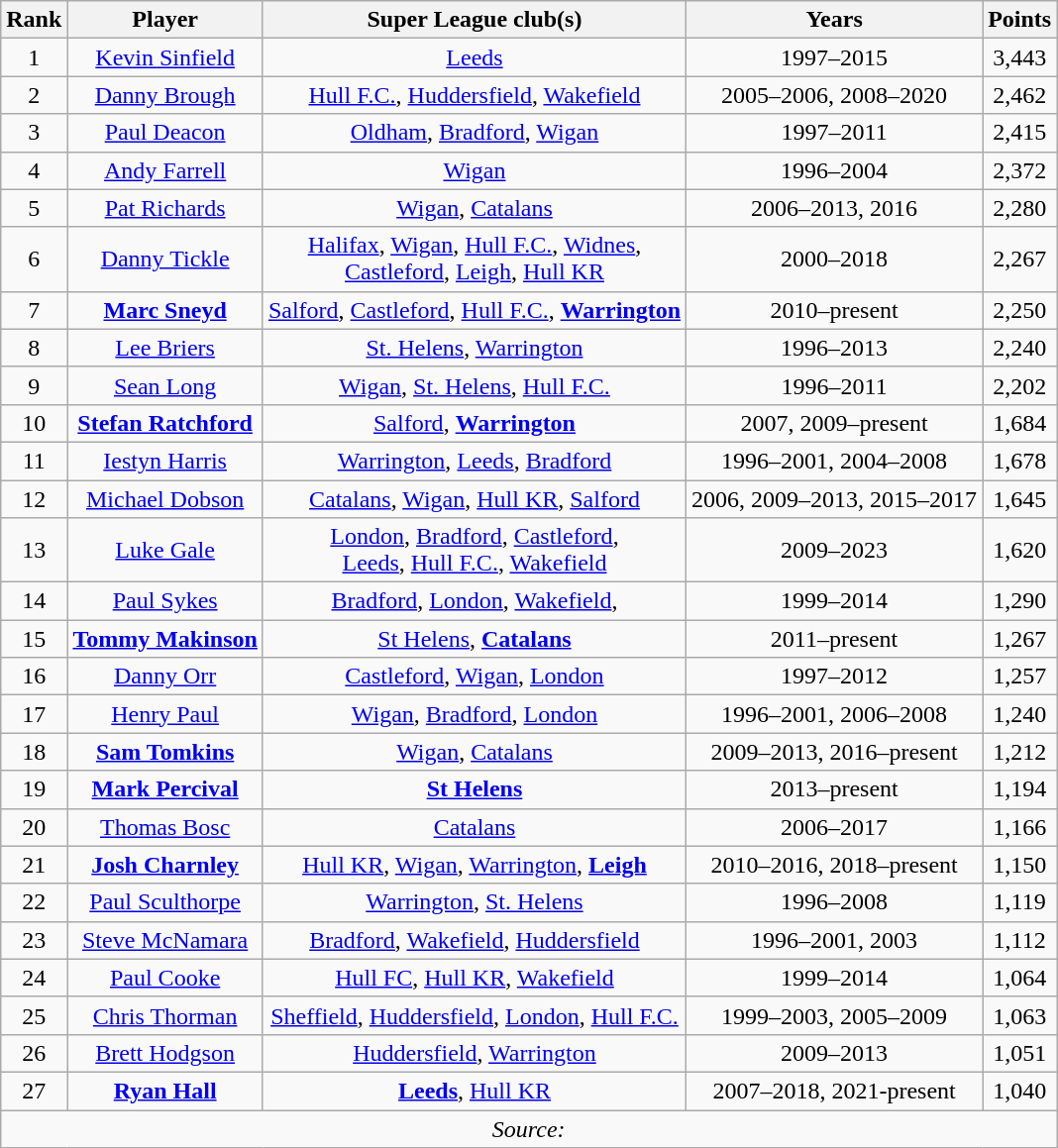<table class="wikitable plainrowheaders sortable" style="text-align:center">
<tr>
<th scope="col">Rank</th>
<th scope="col">Player</th>
<th scope="col" class="unsortable">Super League club(s)</th>
<th scope="col">Years</th>
<th scope="col">Points</th>
</tr>
<tr>
<td>1</td>
<td> <a href='#'>Kevin Sinfield</a></td>
<td><a href='#'>Leeds</a></td>
<td>1997–2015</td>
<td>3,443</td>
</tr>
<tr>
<td>2</td>
<td>  <a href='#'>Danny Brough</a></td>
<td><a href='#'>Hull F.C.</a>, <a href='#'>Huddersfield</a>, <a href='#'>Wakefield</a></td>
<td>2005–2006, 2008–2020</td>
<td>2,462</td>
</tr>
<tr>
<td>3</td>
<td> <a href='#'>Paul Deacon</a></td>
<td><a href='#'>Oldham</a>, <a href='#'>Bradford</a>, <a href='#'>Wigan</a></td>
<td>1997–2011</td>
<td>2,415</td>
</tr>
<tr>
<td>4</td>
<td> <a href='#'>Andy Farrell</a></td>
<td><a href='#'>Wigan</a></td>
<td>1996–2004</td>
<td>2,372</td>
</tr>
<tr>
<td>5</td>
<td> <a href='#'>Pat Richards</a></td>
<td><a href='#'>Wigan</a>, <a href='#'>Catalans</a></td>
<td>2006–2013, 2016</td>
<td>2,280</td>
</tr>
<tr>
<td>6</td>
<td> <a href='#'>Danny Tickle</a></td>
<td><a href='#'>Halifax</a>, <a href='#'>Wigan</a>, <a href='#'>Hull F.C.</a>, <a href='#'>Widnes</a>,<br> <a href='#'>Castleford</a>, <a href='#'>Leigh</a>, <a href='#'>Hull KR</a></td>
<td>2000–2018</td>
<td>2,267</td>
</tr>
<tr>
<td>7</td>
<td> <strong><a href='#'>Marc Sneyd</a></strong></td>
<td><a href='#'>Salford</a>, <a href='#'>Castleford</a>, <a href='#'>Hull F.C.</a>, <strong><a href='#'>Warrington</a></strong></td>
<td>2010–present</td>
<td>2,250</td>
</tr>
<tr>
<td>8</td>
<td> <a href='#'>Lee Briers</a></td>
<td><a href='#'>St. Helens</a>, <a href='#'>Warrington</a></td>
<td>1996–2013</td>
<td>2,240</td>
</tr>
<tr>
<td>9</td>
<td> <a href='#'>Sean Long</a></td>
<td><a href='#'>Wigan</a>, <a href='#'>St. Helens</a>, <a href='#'>Hull F.C.</a></td>
<td>1996–2011</td>
<td>2,202</td>
</tr>
<tr>
<td>10</td>
<td> <strong><a href='#'>Stefan Ratchford</a></strong></td>
<td><a href='#'>Salford</a>, <strong><a href='#'>Warrington</a></strong></td>
<td>2007, 2009–present</td>
<td>1,684</td>
</tr>
<tr>
<td>11</td>
<td> <a href='#'>Iestyn Harris</a></td>
<td><a href='#'>Warrington</a>, <a href='#'>Leeds</a>, <a href='#'>Bradford</a></td>
<td>1996–2001, 2004–2008</td>
<td>1,678</td>
</tr>
<tr>
<td>12</td>
<td> <a href='#'>Michael Dobson</a></td>
<td><a href='#'>Catalans</a>, <a href='#'>Wigan</a>, <a href='#'>Hull KR</a>, <a href='#'>Salford</a></td>
<td>2006, 2009–2013, 2015–2017</td>
<td>1,645</td>
</tr>
<tr>
<td>13</td>
<td> <a href='#'>Luke Gale</a></td>
<td><a href='#'>London</a>, <a href='#'>Bradford</a>, <a href='#'>Castleford</a>,<br> <a href='#'>Leeds</a>, <a href='#'>Hull F.C.</a>, <a href='#'>Wakefield</a></td>
<td>2009–2023</td>
<td>1,620</td>
</tr>
<tr>
<td>14</td>
<td> <a href='#'>Paul Sykes</a></td>
<td><a href='#'>Bradford</a>, <a href='#'>London</a>, <a href='#'>Wakefield</a>,</td>
<td>1999–2014</td>
<td>1,290</td>
</tr>
<tr>
<td>15</td>
<td> <strong><a href='#'>Tommy Makinson</a></strong></td>
<td><a href='#'>St Helens</a>, <strong><a href='#'>Catalans</a></strong></td>
<td>2011–present</td>
<td>1,267</td>
</tr>
<tr>
<td>16</td>
<td> <a href='#'>Danny Orr</a></td>
<td><a href='#'>Castleford</a>, <a href='#'>Wigan</a>, <a href='#'>London</a></td>
<td>1997–2012</td>
<td>1,257</td>
</tr>
<tr>
<td>17</td>
<td> <a href='#'>Henry Paul</a></td>
<td><a href='#'>Wigan</a>, <a href='#'>Bradford</a>, <a href='#'>London</a></td>
<td>1996–2001, 2006–2008</td>
<td>1,240</td>
</tr>
<tr>
<td>18</td>
<td> <strong><a href='#'>Sam Tomkins</a></strong></td>
<td><a href='#'>Wigan</a>, <a href='#'>Catalans</a></td>
<td>2009–2013, 2016–present</td>
<td>1,212</td>
</tr>
<tr>
<td>19</td>
<td> <strong><a href='#'>Mark Percival</a></strong></td>
<td><strong><a href='#'>St Helens</a></strong></td>
<td>2013–present</td>
<td>1,194</td>
</tr>
<tr>
<td>20</td>
<td> <a href='#'>Thomas Bosc</a></td>
<td><a href='#'>Catalans</a></td>
<td>2006–2017</td>
<td>1,166</td>
</tr>
<tr>
<td>21</td>
<td> <strong><a href='#'>Josh Charnley</a></strong></td>
<td><a href='#'>Hull KR</a>, <a href='#'>Wigan</a>, <a href='#'>Warrington</a>, <strong><a href='#'>Leigh</a></strong></td>
<td>2010–2016, 2018–present</td>
<td>1,150</td>
</tr>
<tr>
<td>22</td>
<td> <a href='#'>Paul Sculthorpe</a></td>
<td><a href='#'>Warrington</a>, <a href='#'>St. Helens</a></td>
<td>1996–2008</td>
<td>1,119</td>
</tr>
<tr>
<td>23</td>
<td> <a href='#'>Steve McNamara</a></td>
<td><a href='#'>Bradford</a>, <a href='#'>Wakefield</a>, <a href='#'>Huddersfield</a></td>
<td>1996–2001, 2003</td>
<td>1,112</td>
</tr>
<tr>
<td>24</td>
<td> <a href='#'>Paul Cooke</a></td>
<td><a href='#'>Hull FC</a>, <a href='#'>Hull KR</a>, <a href='#'>Wakefield</a></td>
<td>1999–2014</td>
<td>1,064</td>
</tr>
<tr>
<td>25</td>
<td> <a href='#'>Chris Thorman</a></td>
<td><a href='#'>Sheffield</a>, <a href='#'>Huddersfield</a>, <a href='#'>London</a>, <a href='#'>Hull F.C.</a></td>
<td>1999–2003, 2005–2009</td>
<td>1,063</td>
</tr>
<tr>
<td>26</td>
<td> <a href='#'>Brett Hodgson</a></td>
<td><a href='#'>Huddersfield</a>, <a href='#'>Warrington</a></td>
<td>2009–2013</td>
<td>1,051</td>
</tr>
<tr>
<td>27</td>
<td> <strong><a href='#'>Ryan Hall</a></strong></td>
<td><strong><a href='#'>Leeds</a></strong>, <a href='#'>Hull KR</a></td>
<td>2007–2018, 2021-present</td>
<td>1,040</td>
</tr>
<tr>
<td colspan=5><em>Source:  </em></td>
</tr>
</table>
